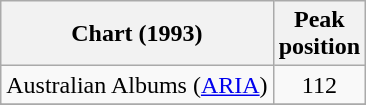<table class="wikitable sortable plainrowheaders" style="text-align:center">
<tr>
<th scope="col">Chart (1993)</th>
<th scope="col">Peak<br>position</th>
</tr>
<tr>
<td>Australian Albums (<a href='#'>ARIA</a>)</td>
<td>112</td>
</tr>
<tr>
</tr>
<tr>
</tr>
<tr>
</tr>
<tr>
</tr>
<tr>
</tr>
</table>
